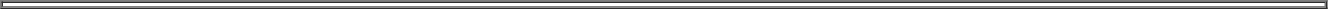<table cellpadding="1" border="1" cellspacing="0" width="70%">
<tr align="center">
<td></td>
</tr>
</table>
